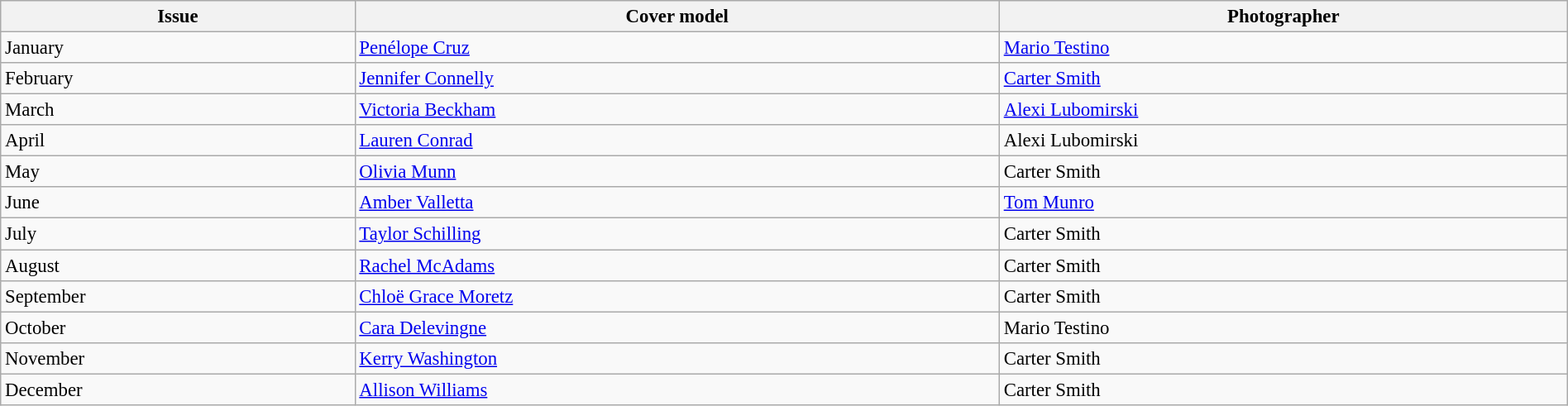<table class="sortable wikitable"  style="font-size:95%; width:100%;">
<tr>
<th style="text-align:center;">Issue</th>
<th style="text-align:center;">Cover model</th>
<th style="text-align:center;">Photographer</th>
</tr>
<tr>
<td>January</td>
<td><a href='#'>Penélope Cruz</a></td>
<td><a href='#'>Mario Testino</a></td>
</tr>
<tr>
<td>February</td>
<td><a href='#'>Jennifer Connelly</a></td>
<td><a href='#'>Carter Smith</a></td>
</tr>
<tr>
<td>March</td>
<td><a href='#'>Victoria Beckham</a></td>
<td><a href='#'>Alexi Lubomirski</a></td>
</tr>
<tr>
<td>April</td>
<td><a href='#'>Lauren Conrad</a></td>
<td>Alexi Lubomirski</td>
</tr>
<tr>
<td>May</td>
<td><a href='#'>Olivia Munn</a></td>
<td>Carter Smith</td>
</tr>
<tr>
<td>June</td>
<td><a href='#'>Amber Valletta</a></td>
<td><a href='#'>Tom Munro</a></td>
</tr>
<tr>
<td>July</td>
<td><a href='#'>Taylor Schilling</a></td>
<td>Carter Smith</td>
</tr>
<tr>
<td>August</td>
<td><a href='#'>Rachel McAdams</a></td>
<td>Carter Smith</td>
</tr>
<tr>
<td>September</td>
<td><a href='#'>Chloë Grace Moretz</a></td>
<td>Carter Smith</td>
</tr>
<tr>
<td>October</td>
<td><a href='#'>Cara Delevingne</a></td>
<td>Mario Testino</td>
</tr>
<tr>
<td>November</td>
<td><a href='#'>Kerry Washington</a></td>
<td>Carter Smith</td>
</tr>
<tr>
<td>December</td>
<td><a href='#'>Allison Williams</a></td>
<td>Carter Smith</td>
</tr>
</table>
